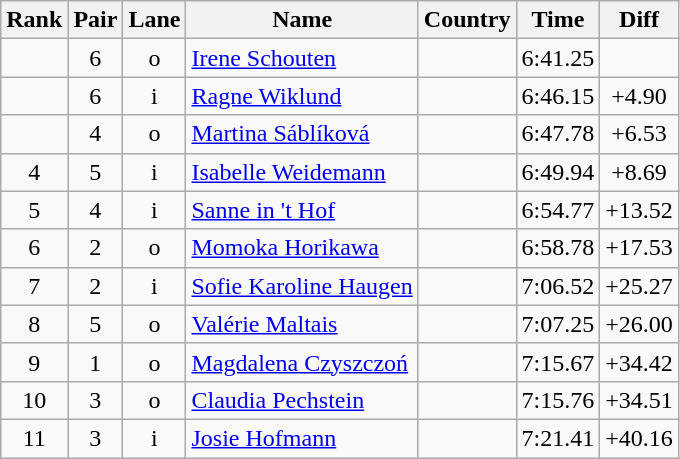<table class="wikitable sortable" style="text-align:center">
<tr>
<th>Rank</th>
<th>Pair</th>
<th>Lane</th>
<th>Name</th>
<th>Country</th>
<th>Time</th>
<th>Diff</th>
</tr>
<tr>
<td></td>
<td>6</td>
<td>o</td>
<td align=left><a href='#'>Irene Schouten</a></td>
<td align=left></td>
<td>6:41.25</td>
<td></td>
</tr>
<tr>
<td></td>
<td>6</td>
<td>i</td>
<td align=left><a href='#'>Ragne Wiklund</a></td>
<td align=left></td>
<td>6:46.15</td>
<td>+4.90</td>
</tr>
<tr>
<td></td>
<td>4</td>
<td>o</td>
<td align=left><a href='#'>Martina Sáblíková</a></td>
<td align=left></td>
<td>6:47.78</td>
<td>+6.53</td>
</tr>
<tr>
<td>4</td>
<td>5</td>
<td>i</td>
<td align=left><a href='#'>Isabelle Weidemann</a></td>
<td align=left></td>
<td>6:49.94</td>
<td>+8.69</td>
</tr>
<tr>
<td>5</td>
<td>4</td>
<td>i</td>
<td align=left><a href='#'>Sanne in 't Hof</a></td>
<td align=left></td>
<td>6:54.77</td>
<td>+13.52</td>
</tr>
<tr>
<td>6</td>
<td>2</td>
<td>o</td>
<td align=left><a href='#'>Momoka Horikawa</a></td>
<td align=left></td>
<td>6:58.78</td>
<td>+17.53</td>
</tr>
<tr>
<td>7</td>
<td>2</td>
<td>i</td>
<td align=left><a href='#'>Sofie Karoline Haugen</a></td>
<td align=left></td>
<td>7:06.52</td>
<td>+25.27</td>
</tr>
<tr>
<td>8</td>
<td>5</td>
<td>o</td>
<td align=left><a href='#'>Valérie Maltais</a></td>
<td align=left></td>
<td>7:07.25</td>
<td>+26.00</td>
</tr>
<tr>
<td>9</td>
<td>1</td>
<td>o</td>
<td align=left><a href='#'>Magdalena Czyszczoń</a></td>
<td align=left></td>
<td>7:15.67</td>
<td>+34.42</td>
</tr>
<tr>
<td>10</td>
<td>3</td>
<td>o</td>
<td align=left><a href='#'>Claudia Pechstein</a></td>
<td align=left></td>
<td>7:15.76</td>
<td>+34.51</td>
</tr>
<tr>
<td>11</td>
<td>3</td>
<td>i</td>
<td align=left><a href='#'>Josie Hofmann</a></td>
<td align=left></td>
<td>7:21.41</td>
<td>+40.16</td>
</tr>
</table>
